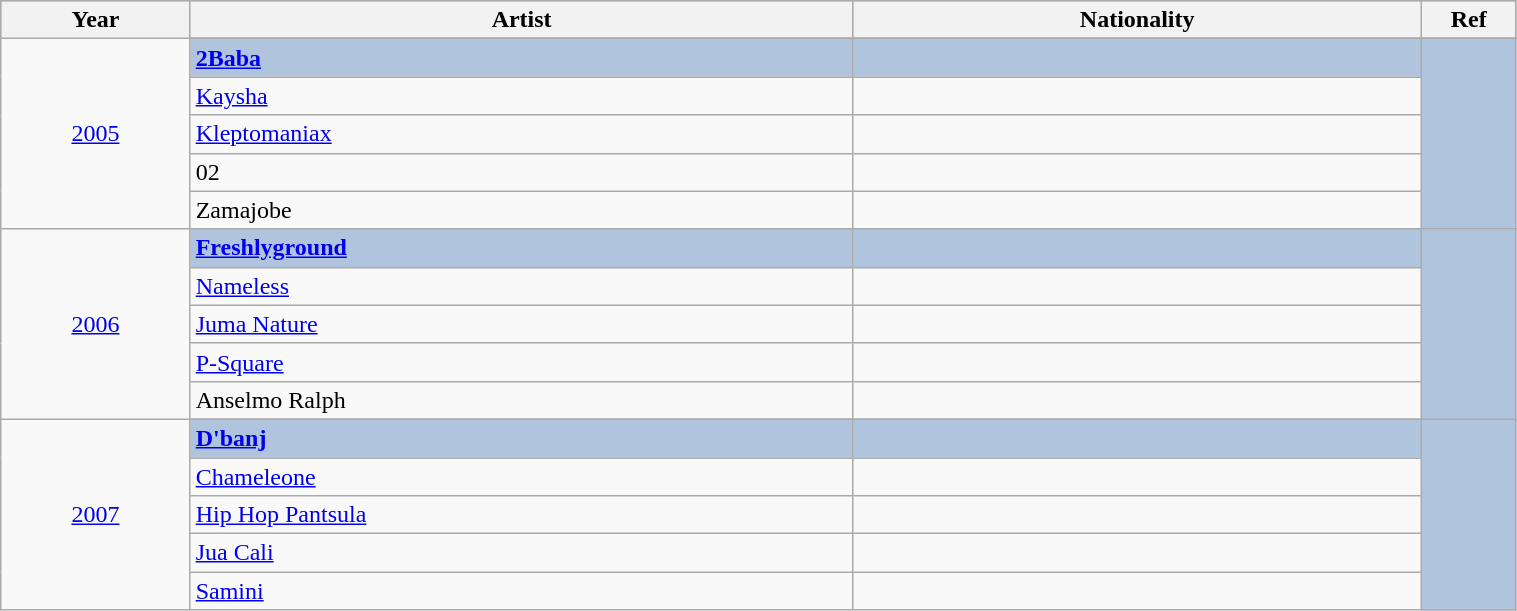<table class="wikitable" style="width:80%;">
<tr style="background:#bebebe;">
<th style="width:10%;">Year</th>
<th style="width:35%;">Artist</th>
<th style="width:30%;">Nationality</th>
<th style="width:5%;">Ref</th>
</tr>
<tr>
<td rowspan="6" align="center"><a href='#'>2005</a></td>
</tr>
<tr style="background:#B0C4DE">
<td><strong><a href='#'>2Baba</a></strong></td>
<td><strong></strong></td>
<td rowspan="6" align="center"></td>
</tr>
<tr>
<td><a href='#'>Kaysha</a></td>
<td></td>
</tr>
<tr>
<td><a href='#'>Kleptomaniax</a></td>
<td></td>
</tr>
<tr>
<td>02</td>
<td></td>
</tr>
<tr>
<td>Zamajobe</td>
<td></td>
</tr>
<tr>
<td rowspan="6" align="center"><a href='#'>2006</a></td>
</tr>
<tr style="background:#B0C4DE">
<td><strong><a href='#'>Freshlyground</a></strong></td>
<td><strong></strong></td>
<td rowspan="6" align="center"></td>
</tr>
<tr>
<td><a href='#'>Nameless</a></td>
<td></td>
</tr>
<tr>
<td><a href='#'>Juma Nature</a></td>
<td></td>
</tr>
<tr>
<td><a href='#'>P-Square</a></td>
<td></td>
</tr>
<tr>
<td>Anselmo Ralph</td>
<td></td>
</tr>
<tr>
<td rowspan="6" align="center"><a href='#'>2007</a></td>
</tr>
<tr style="background:#B0C4DE">
<td><strong><a href='#'>D'banj</a></strong></td>
<td><strong></strong></td>
<td rowspan="6" align="center"></td>
</tr>
<tr>
<td><a href='#'>Chameleone</a></td>
<td></td>
</tr>
<tr>
<td><a href='#'>Hip Hop Pantsula</a></td>
<td></td>
</tr>
<tr>
<td><a href='#'>Jua Cali</a></td>
<td></td>
</tr>
<tr>
<td><a href='#'>Samini</a></td>
<td></td>
</tr>
</table>
